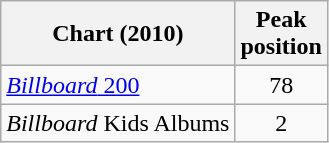<table class="wikitable">
<tr>
<th>Chart (2010)</th>
<th>Peak<br>position</th>
</tr>
<tr>
<td><a href='#'><em>Billboard</em> 200</a></td>
<td align="center">78</td>
</tr>
<tr>
<td><em>Billboard</em> Kids Albums</td>
<td align="center">2</td>
</tr>
</table>
